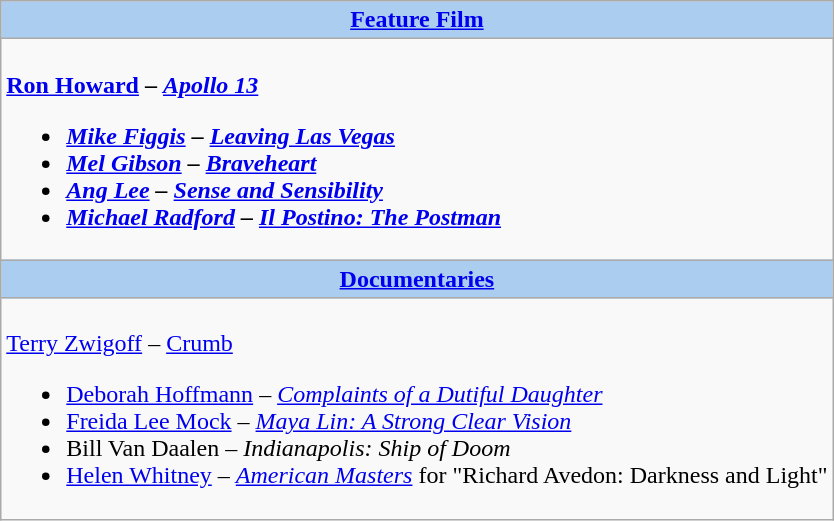<table class=wikitable style="width="100%">
<tr>
<th colspan="2" style="background:#abcdef;"><a href='#'>Feature Film</a></th>
</tr>
<tr>
<td colspan="2" style="vertical-align:top;"><br><strong><a href='#'>Ron Howard</a> – <em><a href='#'>Apollo 13</a><strong><em><ul><li><a href='#'>Mike Figgis</a> – </em><a href='#'>Leaving Las Vegas</a><em></li><li><a href='#'>Mel Gibson</a> – </em><a href='#'>Braveheart</a><em></li><li><a href='#'>Ang Lee</a> – </em><a href='#'>Sense and Sensibility</a><em></li><li><a href='#'>Michael Radford</a> – </em><a href='#'>Il Postino: The Postman</a><em></li></ul></td>
</tr>
<tr>
<th colspan="2" style="background:#abcdef;"><a href='#'>Documentaries</a></th>
</tr>
<tr>
<td colspan="2" style="vertical-align:top;"><br></strong><a href='#'>Terry Zwigoff</a> – </em><a href='#'>Crumb</a></em></strong><ul><li><a href='#'>Deborah Hoffmann</a> – <em><a href='#'>Complaints of a Dutiful Daughter</a></em></li><li><a href='#'>Freida Lee Mock</a> – <em><a href='#'>Maya Lin: A Strong Clear Vision</a></em></li><li>Bill Van Daalen – <em>Indianapolis: Ship of Doom</em></li><li><a href='#'>Helen Whitney</a> – <em><a href='#'>American Masters</a></em> for "Richard Avedon: Darkness and Light"</li></ul></td>
</tr>
</table>
